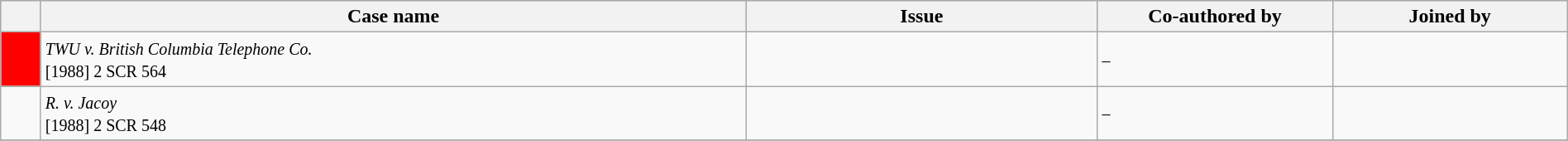<table class="wikitable" width=100%>
<tr bgcolor="#CCCCCC">
<th width=25px></th>
<th width=45%>Case name</th>
<th>Issue</th>
<th width=15%>Co-authored by</th>
<th width=15%>Joined by</th>
</tr>
<tr>
<td bgcolor="red"></td>
<td align=left valign=top><small><em>TWU v. British Columbia Telephone Co.</em><br> [1988] 2 SCR 564  </small></td>
<td valign=top><small> </small></td>
<td><small> –</small></td>
<td><small>  </small></td>
</tr>
<tr>
<td bgcolor=""></td>
<td align=left valign=top><small><em>R. v. Jacoy</em><br> [1988] 2 SCR 548  </small></td>
<td valign=top><small> </small></td>
<td><small> –</small></td>
<td><small>  </small></td>
</tr>
<tr>
</tr>
</table>
